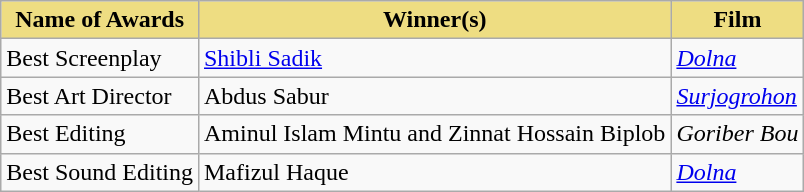<table class="wikitable">
<tr>
<th style="background:#EEDD82;">Name of Awards</th>
<th style="background:#EEDD82;">Winner(s)</th>
<th style="background:#EEDD82;">Film</th>
</tr>
<tr>
<td>Best Screenplay</td>
<td><a href='#'>Shibli Sadik</a></td>
<td><em><a href='#'>Dolna</a></em></td>
</tr>
<tr>
<td>Best Art Director</td>
<td>Abdus Sabur</td>
<td><em><a href='#'>Surjogrohon</a></em></td>
</tr>
<tr>
<td>Best Editing</td>
<td>Aminul Islam Mintu and Zinnat Hossain Biplob</td>
<td><em>Goriber Bou</em></td>
</tr>
<tr>
<td>Best Sound Editing</td>
<td>Mafizul Haque</td>
<td><em><a href='#'>Dolna</a></em></td>
</tr>
</table>
